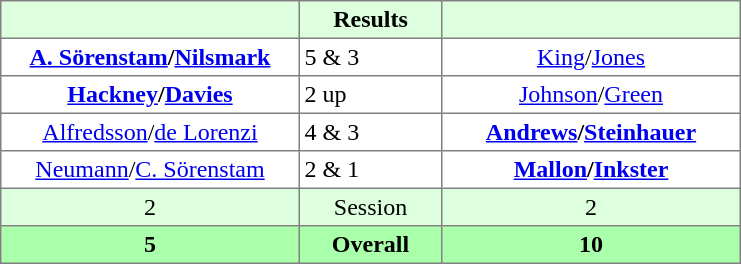<table border="1" cellpadding="3" style="border-collapse:collapse; text-align:center;">
<tr style="background:#dfd;">
<th style="width:12em;"></th>
<th style="width:5.5em;">Results</th>
<th style="width:12em;"></th>
</tr>
<tr>
<td><strong><a href='#'>A. Sörenstam</a>/<a href='#'>Nilsmark</a></strong></td>
<td align=left> 5 & 3</td>
<td><a href='#'>King</a>/<a href='#'>Jones</a></td>
</tr>
<tr>
<td><strong><a href='#'>Hackney</a>/<a href='#'>Davies</a></strong></td>
<td align=left> 2 up</td>
<td><a href='#'>Johnson</a>/<a href='#'>Green</a></td>
</tr>
<tr>
<td><a href='#'>Alfredsson</a>/<a href='#'>de Lorenzi</a></td>
<td align=left> 4 & 3</td>
<td><strong><a href='#'>Andrews</a>/<a href='#'>Steinhauer</a></strong></td>
</tr>
<tr>
<td><a href='#'>Neumann</a>/<a href='#'>C. Sörenstam</a></td>
<td align=left> 2 & 1</td>
<td><strong><a href='#'>Mallon</a>/<a href='#'>Inkster</a></strong></td>
</tr>
<tr style="background:#dfd;">
<td>2</td>
<td>Session</td>
<td>2</td>
</tr>
<tr style="background:#afa;">
<th>5</th>
<th>Overall</th>
<th>10</th>
</tr>
</table>
